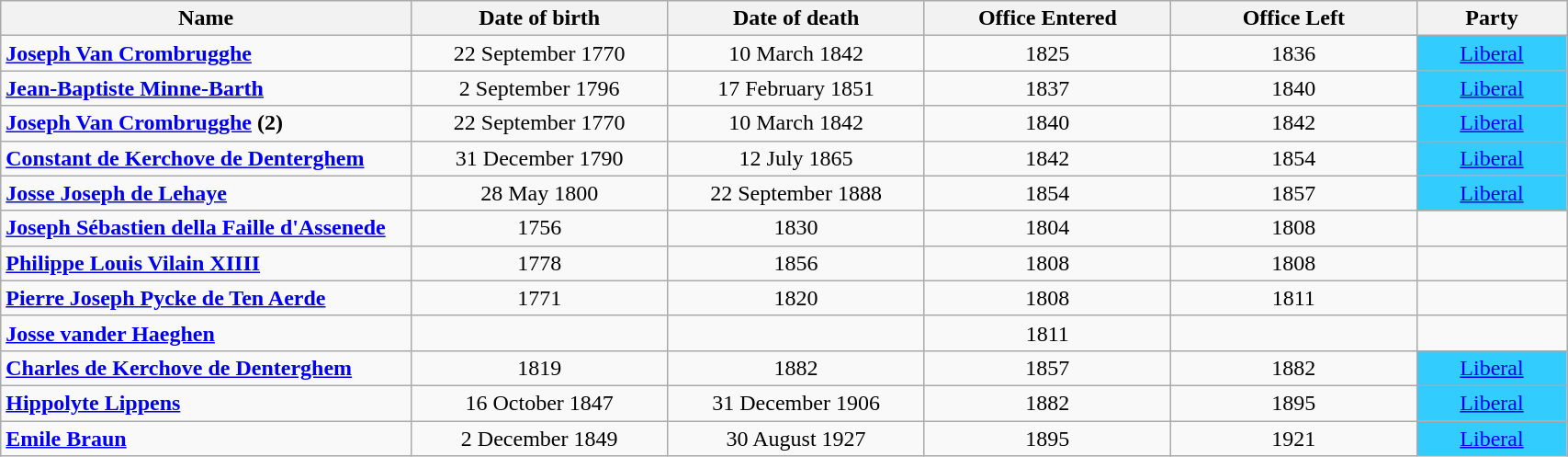<table width=90% class="wikitable">
<tr>
<th width=10%>Name</th>
<th width=6%>Date of birth</th>
<th width=6%>Date of death</th>
<th width=6%>Office Entered</th>
<th width=6%>Office Left</th>
<th width=3%>Party</th>
</tr>
<tr>
<td align="left"><strong><a href='#'>Joseph Van Crombrugghe</a></strong></td>
<td align="center">22 September 1770</td>
<td align="center">10 March 1842</td>
<td align="center">1825</td>
<td align="center">1836</td>
<td align="center" bgcolor=#33CCFF><a href='#'>Liberal</a></td>
</tr>
<tr>
<td align="left"><strong><a href='#'>Jean-Baptiste Minne-Barth</a></strong></td>
<td align="center">2 September 1796</td>
<td align="center">17 February 1851</td>
<td align="center">1837</td>
<td align="center">1840</td>
<td align="center" bgcolor=#33CCFF><a href='#'>Liberal</a></td>
</tr>
<tr>
<td align="left"><strong><a href='#'>Joseph Van Crombrugghe</a> (2)</strong></td>
<td align="center">22 September 1770</td>
<td align="center">10 March 1842</td>
<td align="center">1840</td>
<td align="center">1842</td>
<td align="center" bgcolor=#33CCFF><a href='#'>Liberal</a></td>
</tr>
<tr>
<td align="left"><strong><a href='#'>Constant de Kerchove de Denterghem</a></strong></td>
<td align="center">31 December 1790</td>
<td align="center">12 July 1865</td>
<td align="center">1842</td>
<td align="center">1854</td>
<td align="center" bgcolor=#33CCFF><a href='#'>Liberal</a></td>
</tr>
<tr>
<td align="left"><strong><a href='#'>Josse Joseph de Lehaye</a></strong></td>
<td align="center">28 May 1800</td>
<td align="center">22 September 1888</td>
<td align="center">1854</td>
<td align="center">1857</td>
<td align="center" bgcolor=#33CCFF><a href='#'>Liberal</a></td>
</tr>
<tr>
<td align="left"><strong><a href='#'>Joseph Sébastien della Faille d'Assenede</a></strong></td>
<td align="center">1756</td>
<td align="center">1830</td>
<td align="center">1804</td>
<td align="center">1808</td>
<td></td>
</tr>
<tr>
<td align="left"><strong><a href='#'>Philippe Louis Vilain XIIII</a></strong></td>
<td align="center">1778</td>
<td align="center">1856</td>
<td align="center">1808</td>
<td align="center">1808</td>
<td></td>
</tr>
<tr>
<td align="left"><strong><a href='#'>Pierre Joseph Pycke de Ten Aerde</a></strong></td>
<td align="center">1771</td>
<td align="center">1820</td>
<td align="center">1808</td>
<td align="center">1811</td>
<td></td>
</tr>
<tr>
<td align="left"><strong><a href='#'>Josse vander Haeghen</a></strong></td>
<td align="center"></td>
<td align="center"></td>
<td align="center">1811</td>
<td align="center"></td>
<td></td>
</tr>
<tr>
<td align="left"><strong><a href='#'>Charles de Kerchove de Denterghem</a></strong></td>
<td align="center">1819</td>
<td align="center">1882</td>
<td align="center">1857</td>
<td align="center">1882</td>
<td align="center" bgcolor=#33CCFF><a href='#'>Liberal</a></td>
</tr>
<tr>
<td align="left"><strong><a href='#'>Hippolyte Lippens</a></strong></td>
<td align="center">16 October 1847</td>
<td align="center">31 December 1906</td>
<td align="center">1882</td>
<td align="center">1895</td>
<td align="center" bgcolor=#33CCFF><a href='#'>Liberal</a></td>
</tr>
<tr>
<td align="left"><strong><a href='#'>Emile Braun</a></strong></td>
<td align="center">2 December 1849</td>
<td align="center">30 August 1927</td>
<td align="center">1895</td>
<td align="center">1921</td>
<td align="center" bgcolor=#33CCFF><a href='#'>Liberal</a></td>
</tr>
</table>
